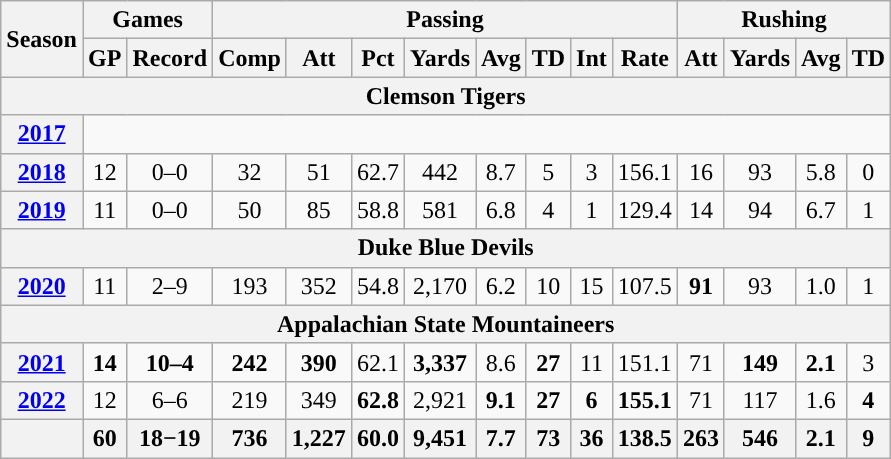<table class="wikitable" style="text-align:center;">
<tr>
<th rowspan="2">Season</th>
<th colspan="2">Games</th>
<th colspan="8">Passing</th>
<th colspan="4">Rushing</th>
</tr>
<tr>
<th>GP</th>
<th>Record</th>
<th>Comp</th>
<th>Att</th>
<th>Pct</th>
<th>Yards</th>
<th>Avg</th>
<th>TD</th>
<th>Int</th>
<th>Rate</th>
<th>Att</th>
<th>Yards</th>
<th>Avg</th>
<th>TD</th>
</tr>
<tr>
<th colspan="16">Clemson Tigers</th>
</tr>
<tr>
<th><a href='#'>2017</a></th>
<td colspan="15"></td>
</tr>
<tr>
<th><a href='#'>2018</a></th>
<td>12</td>
<td>0–0</td>
<td>32</td>
<td>51</td>
<td>62.7</td>
<td>442</td>
<td>8.7</td>
<td>5</td>
<td>3</td>
<td>156.1</td>
<td>16</td>
<td>93</td>
<td>5.8</td>
<td>0</td>
</tr>
<tr>
<th><a href='#'>2019</a></th>
<td>11</td>
<td>0–0</td>
<td>50</td>
<td>85</td>
<td>58.8</td>
<td>581</td>
<td>6.8</td>
<td>4</td>
<td>1</td>
<td>129.4</td>
<td>14</td>
<td>94</td>
<td>6.7</td>
<td>1</td>
</tr>
<tr>
<th colspan="16">Duke Blue Devils</th>
</tr>
<tr>
<th><a href='#'>2020</a></th>
<td>11</td>
<td>2–9</td>
<td>193</td>
<td>352</td>
<td>54.8</td>
<td>2,170</td>
<td>6.2</td>
<td>10</td>
<td>15</td>
<td>107.5</td>
<td><strong>91</strong></td>
<td>93</td>
<td>1.0</td>
<td>1</td>
</tr>
<tr>
<th colspan="16">Appalachian State Mountaineers</th>
</tr>
<tr>
<th><a href='#'>2021</a></th>
<td><strong>14</strong></td>
<td><strong>10–4</strong></td>
<td><strong>242</strong></td>
<td><strong>390</strong></td>
<td>62.1</td>
<td><strong>3,337</strong></td>
<td>8.6</td>
<td><strong>27</strong></td>
<td>11</td>
<td>151.1</td>
<td>71</td>
<td><strong>149</strong></td>
<td><strong>2.1</strong></td>
<td>3</td>
</tr>
<tr>
<th><a href='#'>2022</a></th>
<td>12</td>
<td>6–6</td>
<td>219</td>
<td>349</td>
<td><strong>62.8</strong></td>
<td>2,921</td>
<td><strong>9.1</strong></td>
<td><strong>27</strong></td>
<td><strong>6</strong></td>
<td><strong>155.1</strong></td>
<td>71</td>
<td>117</td>
<td>1.6</td>
<td><strong>4</strong></td>
</tr>
<tr>
<th></th>
<th>60</th>
<th>18−19</th>
<th>736</th>
<th>1,227</th>
<th>60.0</th>
<th>9,451</th>
<th>7.7</th>
<th>73</th>
<th>36</th>
<th>138.5</th>
<th>263</th>
<th>546</th>
<th>2.1</th>
<th>9</th>
</tr>
</table>
